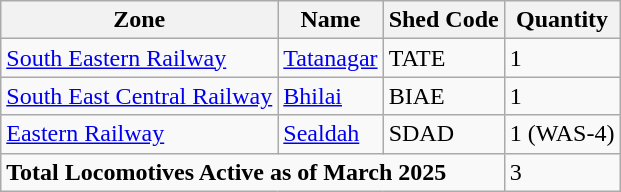<table class="wikitable">
<tr>
<th>Zone</th>
<th>Name</th>
<th>Shed Code</th>
<th>Quantity</th>
</tr>
<tr>
<td><a href='#'>South Eastern Railway</a></td>
<td><a href='#'>Tatanagar</a></td>
<td>TATE</td>
<td>1</td>
</tr>
<tr>
<td><a href='#'>South East Central Railway</a></td>
<td><a href='#'>Bhilai</a></td>
<td>BIAE</td>
<td>1</td>
</tr>
<tr>
<td><a href='#'>Eastern Railway</a></td>
<td><a href='#'>Sealdah</a></td>
<td>SDAD</td>
<td>1 (WAS-4)</td>
</tr>
<tr>
<td colspan="3"><strong>Total Locomotives Active as of March 2025</strong></td>
<td>3</td>
</tr>
</table>
